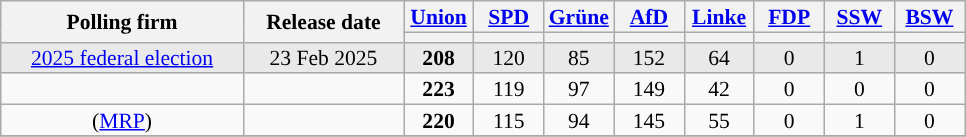<table class="wikitable sortable mw-datatable" style="text-align:center;font-size:90%;line-height:14px;">
<tr>
<th style="width:155px;" rowspan="2">Polling firm</th>
<th style="width:100px;" rowspan="2">Release date</th>
<th class="unsortable" style="width:40px;"><a href='#'>Union</a></th>
<th class="unsortable" style="width:40px;"><a href='#'>SPD</a></th>
<th class="unsortable" style="width:40px;"><a href='#'>Grüne</a></th>
<th class="unsortable" style="width:40px;"><a href='#'>AfD</a></th>
<th class="unsortable" style="width:40px;"><a href='#'>Linke</a></th>
<th class="unsortable" style="width:40px;"><a href='#'>FDP</a></th>
<th class="unsortable" style="width:40px;"><a href='#'>SSW</a></th>
<th class="unsortable" style="width:40px;"><a href='#'>BSW</a></th>
</tr>
<tr>
<th style="background:"></th>
<th style="background:"></th>
<th style="background:"></th>
<th style="background:"></th>
<th style="background:"></th>
<th style="background:"></th>
<th style="background:"></th>
<th style="background:"></th>
</tr>
<tr style="background:#E9E9E9;">
<td><a href='#'>2025 federal election</a></td>
<td>23 Feb 2025</td>
<td><strong>208</strong></td>
<td>120</td>
<td>85</td>
<td>152</td>
<td>64</td>
<td>0</td>
<td>1</td>
<td>0</td>
</tr>
<tr>
<td></td>
<td></td>
<td><strong>223</strong></td>
<td>119</td>
<td>97</td>
<td>149</td>
<td>42</td>
<td>0</td>
<td>0</td>
<td>0</td>
</tr>
<tr>
<td> (<a href='#'>MRP</a>)</td>
<td></td>
<td><strong>220</strong></td>
<td>115</td>
<td>94</td>
<td>145</td>
<td>55</td>
<td>0</td>
<td>1</td>
<td>0</td>
</tr>
<tr>
</tr>
</table>
